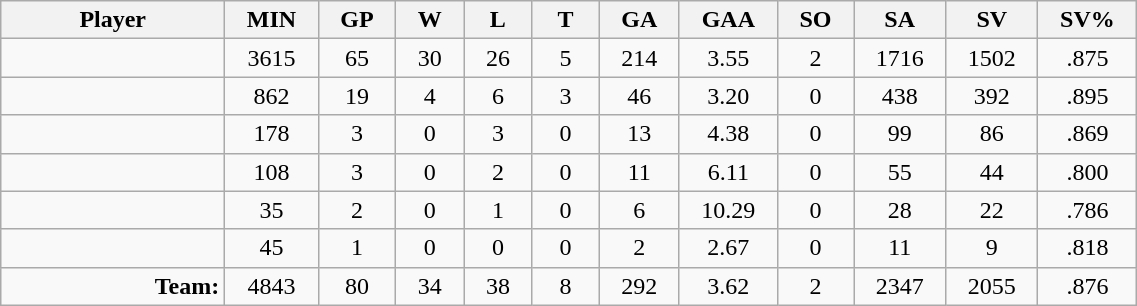<table class="wikitable sortable" width="60%">
<tr>
<th bgcolor="#DDDDFF" width="10%">Player</th>
<th width="3%" bgcolor="#DDDDFF" title="Minutes played">MIN</th>
<th width="3%" bgcolor="#DDDDFF" title="Games played in">GP</th>
<th width="3%" bgcolor="#DDDDFF" title="Wins">W</th>
<th width="3%" bgcolor="#DDDDFF"title="Losses">L</th>
<th width="3%" bgcolor="#DDDDFF" title="Ties">T</th>
<th width="3%" bgcolor="#DDDDFF" title="Goals against">GA</th>
<th width="3%" bgcolor="#DDDDFF" title="Goals against average">GAA</th>
<th width="3%" bgcolor="#DDDDFF"title="Shut-outs">SO</th>
<th width="3%" bgcolor="#DDDDFF" title="Shots against">SA</th>
<th width="3%" bgcolor="#DDDDFF" title="Shots saved">SV</th>
<th width="3%" bgcolor="#DDDDFF" title="Save percentage">SV%</th>
</tr>
<tr align="center">
<td align="right"></td>
<td>3615</td>
<td>65</td>
<td>30</td>
<td>26</td>
<td>5</td>
<td>214</td>
<td>3.55</td>
<td>2</td>
<td>1716</td>
<td>1502</td>
<td>.875</td>
</tr>
<tr align="center">
<td align="right"></td>
<td>862</td>
<td>19</td>
<td>4</td>
<td>6</td>
<td>3</td>
<td>46</td>
<td>3.20</td>
<td>0</td>
<td>438</td>
<td>392</td>
<td>.895</td>
</tr>
<tr align="center">
<td align="right"></td>
<td>178</td>
<td>3</td>
<td>0</td>
<td>3</td>
<td>0</td>
<td>13</td>
<td>4.38</td>
<td>0</td>
<td>99</td>
<td>86</td>
<td>.869</td>
</tr>
<tr align="center">
<td align="right"></td>
<td>108</td>
<td>3</td>
<td>0</td>
<td>2</td>
<td>0</td>
<td>11</td>
<td>6.11</td>
<td>0</td>
<td>55</td>
<td>44</td>
<td>.800</td>
</tr>
<tr align="center">
<td align="right"></td>
<td>35</td>
<td>2</td>
<td>0</td>
<td>1</td>
<td>0</td>
<td>6</td>
<td>10.29</td>
<td>0</td>
<td>28</td>
<td>22</td>
<td>.786</td>
</tr>
<tr align="center">
<td align="right"></td>
<td>45</td>
<td>1</td>
<td>0</td>
<td>0</td>
<td>0</td>
<td>2</td>
<td>2.67</td>
<td>0</td>
<td>11</td>
<td>9</td>
<td>.818</td>
</tr>
<tr align="center">
<td align="right"><strong>Team:</strong></td>
<td>4843</td>
<td>80</td>
<td>34</td>
<td>38</td>
<td>8</td>
<td>292</td>
<td>3.62</td>
<td>2</td>
<td>2347</td>
<td>2055</td>
<td>.876</td>
</tr>
</table>
